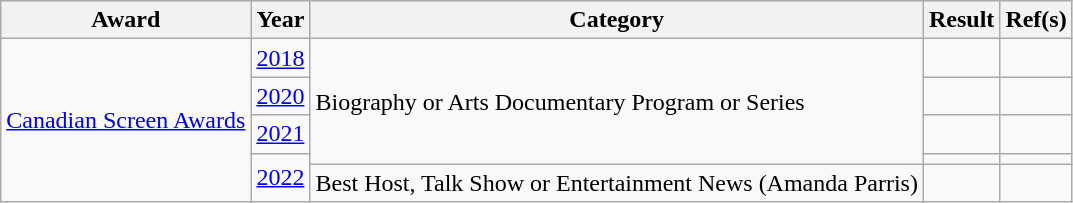<table class="wikitable plainrowheaders sortable">
<tr>
<th>Award</th>
<th>Year</th>
<th>Category</th>
<th>Result</th>
<th>Ref(s)</th>
</tr>
<tr>
<td rowspan=5><a href='#'>Canadian Screen Awards</a></td>
<td><a href='#'>2018</a></td>
<td rowspan=4>Biography or Arts Documentary Program or Series</td>
<td></td>
<td></td>
</tr>
<tr>
<td><a href='#'>2020</a></td>
<td></td>
<td></td>
</tr>
<tr>
<td><a href='#'>2021</a></td>
<td></td>
<td></td>
</tr>
<tr>
<td rowspan=2><a href='#'>2022</a></td>
<td></td>
<td></td>
</tr>
<tr>
<td>Best Host, Talk Show or Entertainment News (Amanda Parris)</td>
<td></td>
<td></td>
</tr>
</table>
